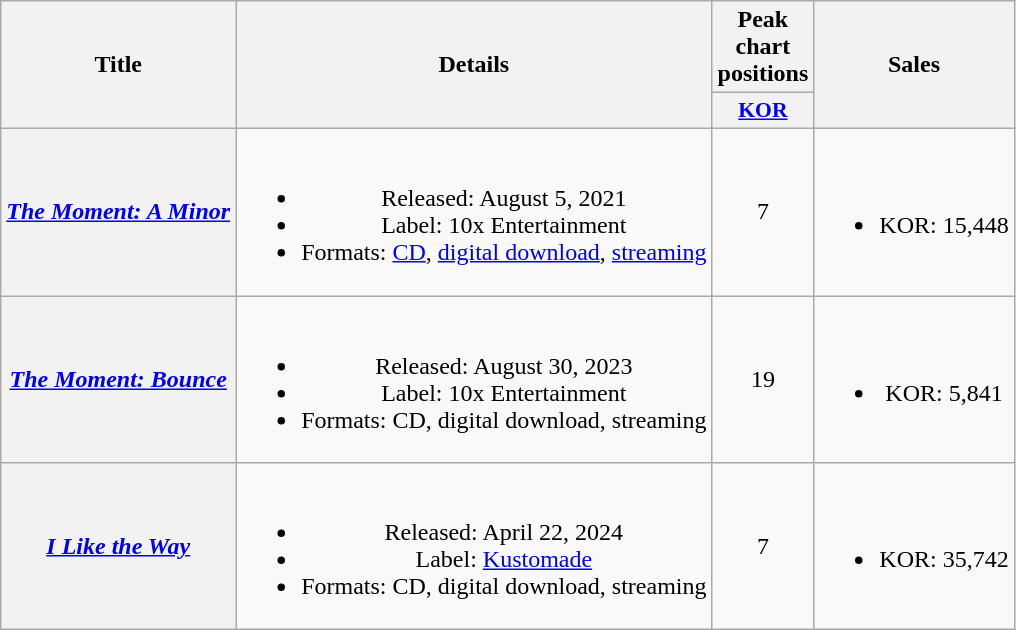<table class="wikitable plainrowheaders" style="text-align:center">
<tr>
<th scope="col" rowspan="2">Title</th>
<th scope="col" rowspan="2">Details</th>
<th scope="col">Peak chart positions</th>
<th scope="col" rowspan="2">Sales</th>
</tr>
<tr>
<th scope="col" style="font-size:90%; width:3em"><a href='#'>KOR</a><br></th>
</tr>
<tr>
<th scope="row"><em><a href='#'>The Moment: A Minor</a></em></th>
<td><br><ul><li>Released: August 5, 2021</li><li>Label: 10x Entertainment</li><li>Formats: <a href='#'>CD</a>, <a href='#'>digital download</a>, <a href='#'>streaming</a></li></ul></td>
<td>7</td>
<td><br><ul><li>KOR: 15,448</li></ul></td>
</tr>
<tr>
<th scope="row"><em><a href='#'>The Moment: Bounce</a></em></th>
<td><br><ul><li>Released: August 30, 2023</li><li>Label: 10x Entertainment</li><li>Formats: CD, digital download, streaming</li></ul></td>
<td>19</td>
<td><br><ul><li>KOR: 5,841</li></ul></td>
</tr>
<tr>
<th scope="row"><em><a href='#'>I Like the Way</a></em></th>
<td><br><ul><li>Released: April 22, 2024</li><li>Label: <a href='#'>Kustomade</a></li><li>Formats: CD, digital download, streaming</li></ul></td>
<td>7</td>
<td><br><ul><li>KOR: 35,742</li></ul></td>
</tr>
</table>
